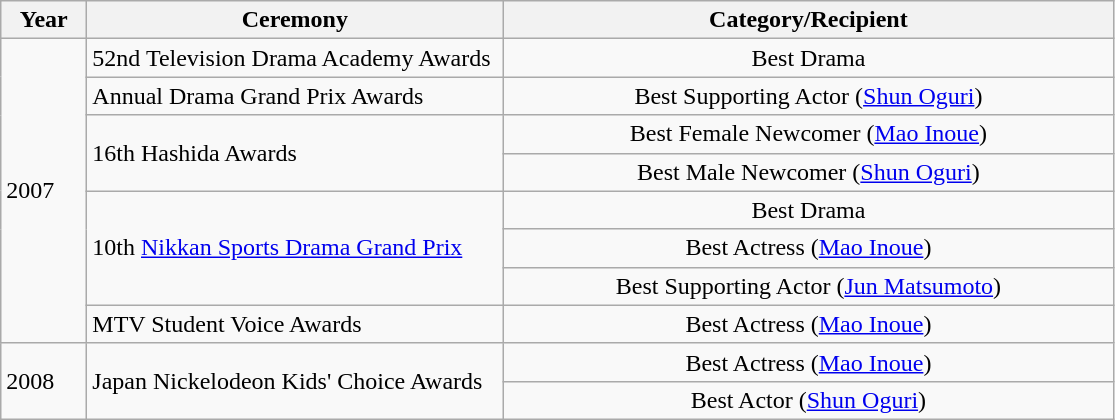<table class="wikitable">
<tr>
<th style="width:50px;">Year</th>
<th style="width:270px;">Ceremony</th>
<th style="width:400px;">Category/Recipient</th>
</tr>
<tr>
<td style="text-align:left;" rowspan="8">2007</td>
<td>52nd Television Drama Academy Awards</td>
<td style="text-align:center;">Best Drama</td>
</tr>
<tr>
<td>Annual Drama Grand Prix Awards</td>
<td style="text-align:center;">Best Supporting Actor (<a href='#'>Shun Oguri</a>)</td>
</tr>
<tr>
<td style="text-align:left;" rowspan="2">16th Hashida Awards</td>
<td style="text-align:center;">Best Female Newcomer (<a href='#'>Mao Inoue</a>)</td>
</tr>
<tr>
<td style="text-align:center;">Best Male Newcomer (<a href='#'>Shun Oguri</a>)</td>
</tr>
<tr>
<td style="text-align:left;" rowspan="3">10th <a href='#'>Nikkan Sports Drama Grand Prix</a></td>
<td style="text-align:center;">Best Drama</td>
</tr>
<tr>
<td style="text-align:center;">Best Actress (<a href='#'>Mao Inoue</a>)</td>
</tr>
<tr>
<td style="text-align:center;">Best Supporting Actor (<a href='#'>Jun Matsumoto</a>)</td>
</tr>
<tr>
<td>MTV Student Voice Awards</td>
<td style="text-align:center;">Best Actress (<a href='#'>Mao Inoue</a>)</td>
</tr>
<tr>
<td style="text-align:left;" rowspan="2">2008</td>
<td style="text-align:left;" rowspan="2">Japan Nickelodeon Kids' Choice Awards</td>
<td style="text-align:center;">Best Actress (<a href='#'>Mao Inoue</a>)</td>
</tr>
<tr>
<td style="text-align:center;">Best Actor (<a href='#'>Shun Oguri</a>)</td>
</tr>
</table>
